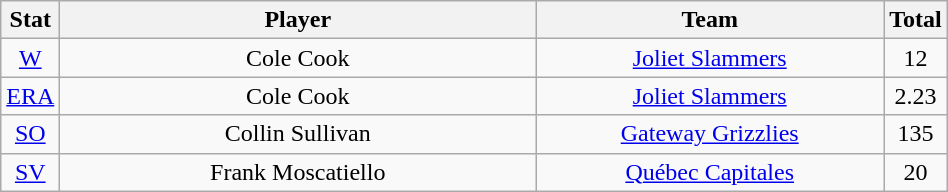<table class="wikitable"  style="width:50%; text-align:center;">
<tr>
<th style="width:5%;">Stat</th>
<th style="width:55%;">Player</th>
<th style="width:55%;">Team</th>
<th style="width:5%;">Total</th>
</tr>
<tr>
<td><a href='#'>W</a></td>
<td>Cole Cook</td>
<td><a href='#'>Joliet Slammers</a></td>
<td>12</td>
</tr>
<tr>
<td><a href='#'>ERA</a></td>
<td>Cole Cook</td>
<td><a href='#'>Joliet Slammers</a></td>
<td>2.23</td>
</tr>
<tr>
<td><a href='#'>SO</a></td>
<td>Collin Sullivan</td>
<td><a href='#'>Gateway Grizzlies</a></td>
<td>135</td>
</tr>
<tr>
<td><a href='#'>SV</a></td>
<td>Frank Moscatiello</td>
<td><a href='#'>Québec Capitales</a></td>
<td>20</td>
</tr>
</table>
